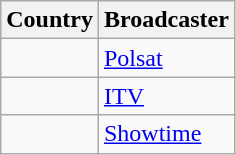<table class="wikitable">
<tr>
<th align=center>Country</th>
<th align=center>Broadcaster</th>
</tr>
<tr>
<td></td>
<td><a href='#'>Polsat</a></td>
</tr>
<tr>
<td></td>
<td><a href='#'>ITV</a></td>
</tr>
<tr>
<td></td>
<td><a href='#'>Showtime</a></td>
</tr>
</table>
